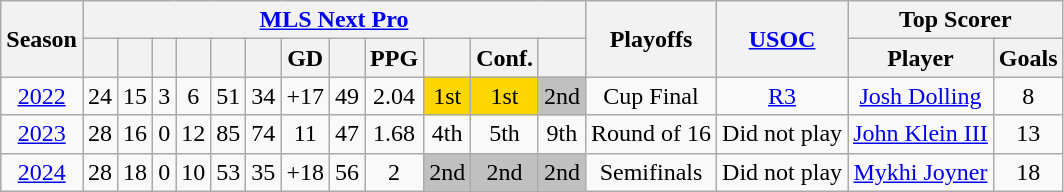<table class="wikitable" style="text-align: center">
<tr>
<th rowspan="2" scope="col">Season</th>
<th colspan="12" class="unsortable"><a href='#'>MLS Next Pro</a></th>
<th rowspan="2" scope="col" class="unsortable"><strong>Playoffs</strong></th>
<th rowspan="2"><a href='#'>USOC</a></th>
<th colspan="2" scope="col" class="unsortable">Top Scorer</th>
</tr>
<tr>
<th></th>
<th></th>
<th></th>
<th></th>
<th></th>
<th></th>
<th>GD</th>
<th></th>
<th>PPG</th>
<th></th>
<th>Conf.</th>
<th></th>
<th class="unsortable">Player</th>
<th class="unsortable">Goals</th>
</tr>
<tr>
<td><a href='#'>2022</a></td>
<td>24</td>
<td>15</td>
<td>3</td>
<td>6</td>
<td>51</td>
<td>34</td>
<td>+17</td>
<td>49</td>
<td>2.04</td>
<td bgcolor=gold>1st</td>
<td bgcolor=gold>1st</td>
<td bgcolor=silver>2nd</td>
<td>Cup Final</td>
<td><a href='#'>R3</a></td>
<td> <a href='#'>Josh Dolling</a></td>
<td>8</td>
</tr>
<tr>
<td><a href='#'>2023</a></td>
<td>28</td>
<td>16</td>
<td>0</td>
<td>12</td>
<td>85</td>
<td>74</td>
<td>11</td>
<td>47</td>
<td>1.68</td>
<td>4th</td>
<td>5th</td>
<td>9th</td>
<td>Round of 16</td>
<td>Did not play</td>
<td> <a href='#'>John Klein III</a></td>
<td>13</td>
</tr>
<tr>
<td><a href='#'>2024</a></td>
<td>28</td>
<td>18</td>
<td>0</td>
<td>10</td>
<td>53</td>
<td>35</td>
<td>+18</td>
<td>56</td>
<td>2</td>
<td bgcolor=silver>2nd</td>
<td bgcolor=silver>2nd</td>
<td bgcolor=silver>2nd</td>
<td>Semifinals</td>
<td>Did not play</td>
<td> <a href='#'>Mykhi Joyner</a></td>
<td>18</td>
</tr>
</table>
